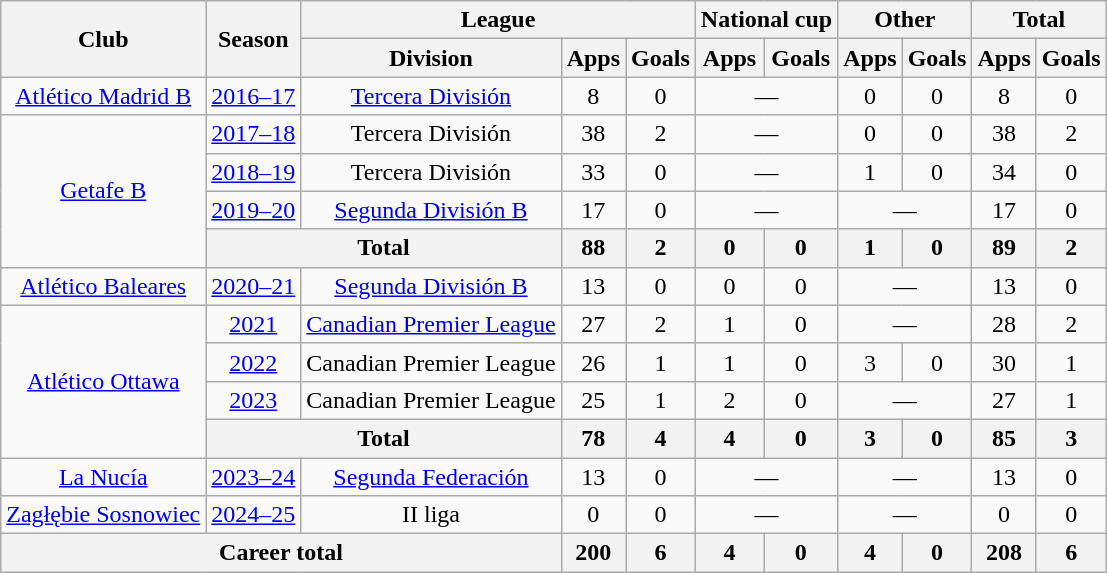<table class="wikitable" style="text-align: center;">
<tr>
<th rowspan="2">Club</th>
<th rowspan="2">Season</th>
<th colspan="3">League</th>
<th colspan="2">National cup</th>
<th colspan="2">Other</th>
<th colspan="2">Total</th>
</tr>
<tr>
<th>Division</th>
<th>Apps</th>
<th>Goals</th>
<th>Apps</th>
<th>Goals</th>
<th>Apps</th>
<th>Goals</th>
<th>Apps</th>
<th>Goals</th>
</tr>
<tr>
<td><a href='#'>Atlético Madrid B</a></td>
<td><a href='#'>2016–17</a></td>
<td><a href='#'>Tercera División</a></td>
<td>8</td>
<td>0</td>
<td colspan="2">—</td>
<td>0</td>
<td>0</td>
<td>8</td>
<td>0</td>
</tr>
<tr>
<td rowspan="4"><a href='#'>Getafe B</a></td>
<td><a href='#'>2017–18</a></td>
<td>Tercera División</td>
<td>38</td>
<td>2</td>
<td colspan="2">—</td>
<td>0</td>
<td>0</td>
<td>38</td>
<td>2</td>
</tr>
<tr>
<td><a href='#'>2018–19</a></td>
<td>Tercera División</td>
<td>33</td>
<td>0</td>
<td colspan="2">—</td>
<td>1</td>
<td>0</td>
<td>34</td>
<td>0</td>
</tr>
<tr>
<td><a href='#'>2019–20</a></td>
<td><a href='#'>Segunda División B</a></td>
<td>17</td>
<td>0</td>
<td colspan="2">—</td>
<td colspan="2">—</td>
<td>17</td>
<td>0</td>
</tr>
<tr>
<th colspan="2">Total</th>
<th>88</th>
<th>2</th>
<th>0</th>
<th>0</th>
<th>1</th>
<th>0</th>
<th>89</th>
<th>2</th>
</tr>
<tr>
<td><a href='#'>Atlético Baleares</a></td>
<td><a href='#'>2020–21</a></td>
<td><a href='#'>Segunda División B</a></td>
<td>13</td>
<td>0</td>
<td>0</td>
<td>0</td>
<td colspan="2">—</td>
<td>13</td>
<td>0</td>
</tr>
<tr>
<td rowspan="4"><a href='#'>Atlético Ottawa</a></td>
<td><a href='#'>2021</a></td>
<td><a href='#'>Canadian Premier League</a></td>
<td>27</td>
<td>2</td>
<td>1</td>
<td>0</td>
<td colspan="2">—</td>
<td>28</td>
<td>2</td>
</tr>
<tr>
<td><a href='#'>2022</a></td>
<td>Canadian Premier League</td>
<td>26</td>
<td>1</td>
<td>1</td>
<td>0</td>
<td>3</td>
<td>0</td>
<td>30</td>
<td>1</td>
</tr>
<tr>
<td><a href='#'>2023</a></td>
<td>Canadian Premier League</td>
<td>25</td>
<td>1</td>
<td>2</td>
<td>0</td>
<td colspan="2">—</td>
<td>27</td>
<td>1</td>
</tr>
<tr>
<th colspan="2">Total</th>
<th>78</th>
<th>4</th>
<th>4</th>
<th>0</th>
<th>3</th>
<th>0</th>
<th>85</th>
<th>3</th>
</tr>
<tr>
<td><a href='#'>La Nucía</a></td>
<td><a href='#'>2023–24</a></td>
<td><a href='#'>Segunda Federación</a></td>
<td>13</td>
<td>0</td>
<td colspan="2">—</td>
<td colspan="2">—</td>
<td>13</td>
<td>0</td>
</tr>
<tr>
<td><a href='#'>Zagłębie Sosnowiec</a></td>
<td><a href='#'>2024–25</a></td>
<td>II liga</td>
<td>0</td>
<td>0</td>
<td colspan="2">—</td>
<td colspan="2">—</td>
<td>0</td>
<td>0</td>
</tr>
<tr>
<th colspan="3">Career total</th>
<th>200</th>
<th>6</th>
<th>4</th>
<th>0</th>
<th>4</th>
<th>0</th>
<th>208</th>
<th>6</th>
</tr>
</table>
